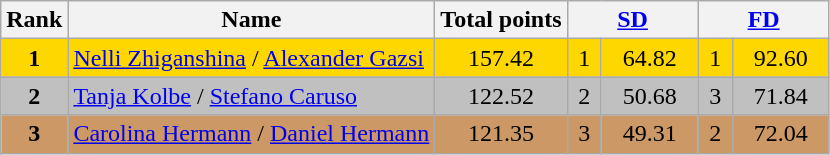<table class="wikitable sortable">
<tr>
<th>Rank</th>
<th>Name</th>
<th>Total points</th>
<th colspan="2" width="80px"><a href='#'>SD</a></th>
<th colspan="2" width="80px"><a href='#'>FD</a></th>
</tr>
<tr bgcolor="gold">
<td align="center"><strong>1</strong></td>
<td><a href='#'>Nelli Zhiganshina</a> / <a href='#'>Alexander Gazsi</a></td>
<td align="center">157.42</td>
<td align="center">1</td>
<td align="center">64.82</td>
<td align="center">1</td>
<td align="center">92.60</td>
</tr>
<tr bgcolor="silver">
<td align="center"><strong>2</strong></td>
<td><a href='#'>Tanja Kolbe</a> / <a href='#'>Stefano Caruso</a></td>
<td align="center">122.52</td>
<td align="center">2</td>
<td align="center">50.68</td>
<td align="center">3</td>
<td align="center">71.84</td>
</tr>
<tr bgcolor="cc9966">
<td align="center"><strong>3</strong></td>
<td><a href='#'>Carolina Hermann</a> / <a href='#'>Daniel Hermann</a></td>
<td align="center">121.35</td>
<td align="center">3</td>
<td align="center">49.31</td>
<td align="center">2</td>
<td align="center">72.04</td>
</tr>
</table>
